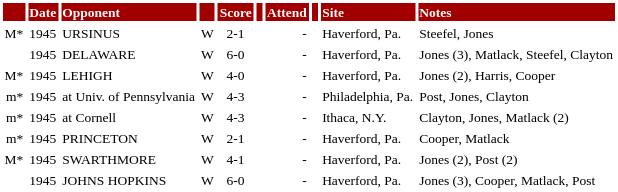<table style="font-family:verdana;color:black;background:white;font-size:xx-small;text-align:right;">
<tr style="color:white;background:#a20000;font-weight:bold;">
<th> </th>
<th style="text-align:left;">Date</th>
<th style="text-align:left;">Opponent</th>
<th> </th>
<th style="text-align:center;">Score</th>
<th> </th>
<th>Attend</th>
<th> </th>
<th style="text-align:left;">Site</th>
<th style="text-align:left;">Notes</th>
</tr>
<tr>
<td>M*</td>
<td style="text-align:left;">1945</td>
<td style="text-align:left;">URSINUS</td>
<td>W</td>
<td style="text-align:center;">2-1</td>
<td></td>
<td>-</td>
<td></td>
<td style="text-align:left;">Haverford, Pa.</td>
<td style="text-align:left;">Steefel, Jones</td>
</tr>
<tr>
<td></td>
<td style="text-align:left;">1945</td>
<td style="text-align:left;">DELAWARE</td>
<td>W</td>
<td style="text-align:center;">6-0</td>
<td></td>
<td>-</td>
<td></td>
<td style="text-align:left;">Haverford, Pa.</td>
<td style="text-align:left;">Jones (3), Matlack, Steefel, Clayton</td>
</tr>
<tr>
<td>M*</td>
<td style="text-align:left;">1945</td>
<td style="text-align:left;">LEHIGH</td>
<td>W</td>
<td style="text-align:center;">4-0</td>
<td></td>
<td>-</td>
<td></td>
<td style="text-align:left;">Haverford, Pa.</td>
<td style="text-align:left;">Jones (2), Harris, Cooper</td>
</tr>
<tr>
<td>m*</td>
<td style="text-align:left;">1945</td>
<td style="text-align:left;">at Univ. of Pennsylvania</td>
<td>W</td>
<td style="text-align:center;">4-3</td>
<td></td>
<td>-</td>
<td></td>
<td style="text-align:left;">Philadelphia, Pa.</td>
<td style="text-align:left;">Post, Jones, Clayton</td>
</tr>
<tr>
<td>m*</td>
<td style="text-align:left;">1945</td>
<td style="text-align:left;">at Cornell</td>
<td>W</td>
<td style="text-align:center;">4-3</td>
<td></td>
<td>-</td>
<td></td>
<td style="text-align:left;">Ithaca, N.Y.</td>
<td style="text-align:left;">Clayton, Jones, Matlack (2)</td>
</tr>
<tr>
<td>m*</td>
<td style="text-align:left;">1945</td>
<td style="text-align:left;">PRINCETON</td>
<td>W</td>
<td style="text-align:center;">2-1</td>
<td></td>
<td>-</td>
<td></td>
<td style="text-align:left;">Haverford, Pa.</td>
<td style="text-align:left;">Cooper, Matlack</td>
</tr>
<tr>
<td>M*</td>
<td style="text-align:left;">1945</td>
<td style="text-align:left;">SWARTHMORE</td>
<td>W</td>
<td style="text-align:center;">4-1</td>
<td></td>
<td>-</td>
<td></td>
<td style="text-align:left;">Haverford, Pa.</td>
<td style="text-align:left;">Jones (2), Post (2)</td>
</tr>
<tr>
<td></td>
<td style="text-align:left;">1945</td>
<td style="text-align:left;">JOHNS HOPKINS</td>
<td>W</td>
<td style="text-align:center;">6-0</td>
<td></td>
<td>-</td>
<td></td>
<td style="text-align:left;">Haverford, Pa.</td>
<td style="text-align:left;">Jones (3), Cooper, Matlack, Post</td>
</tr>
</table>
